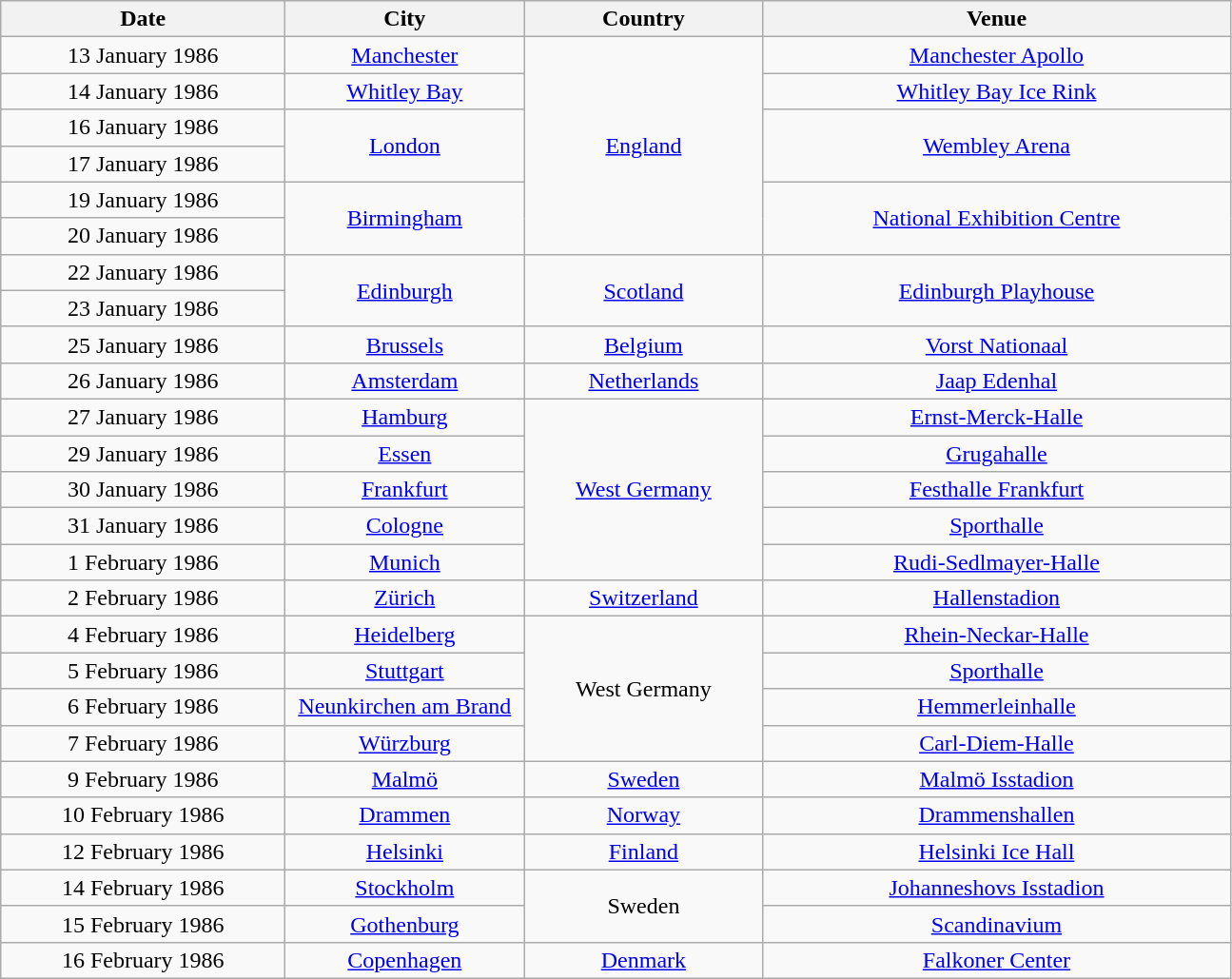<table class="wikitable" style="text-align:center;">
<tr>
<th scope="col" style="width:12em;">Date</th>
<th scope="col" style="width:10em;">City</th>
<th scope="col" style="width:10em;">Country</th>
<th scope="col" style="width:20em;">Venue</th>
</tr>
<tr>
<td>13 January 1986</td>
<td><a href='#'>Manchester</a></td>
<td rowspan="6"><a href='#'>England</a></td>
<td><a href='#'>Manchester Apollo</a></td>
</tr>
<tr>
<td>14 January 1986</td>
<td><a href='#'>Whitley Bay</a></td>
<td><a href='#'>Whitley Bay Ice Rink</a></td>
</tr>
<tr>
<td>16 January 1986</td>
<td rowspan="2"><a href='#'>London</a></td>
<td rowspan="2"><a href='#'>Wembley Arena</a></td>
</tr>
<tr>
<td>17 January 1986</td>
</tr>
<tr>
<td>19 January 1986</td>
<td rowspan="2"><a href='#'>Birmingham</a></td>
<td rowspan="2"><a href='#'>National Exhibition Centre</a></td>
</tr>
<tr>
<td>20 January 1986</td>
</tr>
<tr>
<td>22 January 1986</td>
<td rowspan="2"><a href='#'>Edinburgh</a></td>
<td rowspan="2"><a href='#'>Scotland</a></td>
<td rowspan="2"><a href='#'>Edinburgh Playhouse</a></td>
</tr>
<tr>
<td>23 January 1986</td>
</tr>
<tr>
<td>25 January 1986</td>
<td><a href='#'>Brussels</a></td>
<td><a href='#'>Belgium</a></td>
<td><a href='#'>Vorst Nationaal</a></td>
</tr>
<tr>
<td>26 January 1986</td>
<td><a href='#'>Amsterdam</a></td>
<td><a href='#'>Netherlands</a></td>
<td><a href='#'>Jaap Edenhal</a></td>
</tr>
<tr>
<td>27 January 1986</td>
<td><a href='#'>Hamburg</a></td>
<td rowspan="5"><a href='#'>West Germany</a></td>
<td><a href='#'>Ernst-Merck-Halle</a></td>
</tr>
<tr>
<td>29 January 1986</td>
<td><a href='#'>Essen</a></td>
<td><a href='#'>Grugahalle</a></td>
</tr>
<tr>
<td>30 January 1986</td>
<td><a href='#'>Frankfurt</a></td>
<td><a href='#'>Festhalle Frankfurt</a></td>
</tr>
<tr>
<td>31 January 1986</td>
<td><a href='#'>Cologne</a></td>
<td><a href='#'>Sporthalle</a></td>
</tr>
<tr>
<td>1 February 1986</td>
<td><a href='#'>Munich</a></td>
<td><a href='#'>Rudi-Sedlmayer-Halle</a></td>
</tr>
<tr>
<td>2 February 1986</td>
<td><a href='#'>Zürich</a></td>
<td><a href='#'>Switzerland</a></td>
<td><a href='#'>Hallenstadion</a></td>
</tr>
<tr>
<td>4 February 1986</td>
<td><a href='#'>Heidelberg</a></td>
<td rowspan="4">West Germany</td>
<td><a href='#'>Rhein-Neckar-Halle</a></td>
</tr>
<tr>
<td>5 February 1986</td>
<td><a href='#'>Stuttgart</a></td>
<td><a href='#'>Sporthalle</a></td>
</tr>
<tr>
<td>6 February 1986</td>
<td><a href='#'>Neunkirchen am Brand</a></td>
<td><a href='#'>Hemmerleinhalle</a></td>
</tr>
<tr>
<td>7 February 1986</td>
<td><a href='#'>Würzburg</a></td>
<td><a href='#'>Carl-Diem-Halle</a></td>
</tr>
<tr>
<td>9 February 1986</td>
<td><a href='#'>Malmö</a></td>
<td><a href='#'>Sweden</a></td>
<td><a href='#'>Malmö Isstadion</a></td>
</tr>
<tr>
<td>10 February 1986</td>
<td><a href='#'>Drammen</a></td>
<td><a href='#'>Norway</a></td>
<td><a href='#'>Drammenshallen</a></td>
</tr>
<tr>
<td>12 February 1986</td>
<td><a href='#'>Helsinki</a></td>
<td><a href='#'>Finland</a></td>
<td><a href='#'>Helsinki Ice Hall</a></td>
</tr>
<tr>
<td>14 February 1986</td>
<td><a href='#'>Stockholm</a></td>
<td rowspan="2">Sweden</td>
<td><a href='#'>Johanneshovs Isstadion</a></td>
</tr>
<tr>
<td>15 February 1986</td>
<td><a href='#'>Gothenburg</a></td>
<td><a href='#'>Scandinavium</a></td>
</tr>
<tr>
<td>16 February 1986</td>
<td><a href='#'>Copenhagen</a></td>
<td><a href='#'>Denmark</a></td>
<td><a href='#'>Falkoner Center</a></td>
</tr>
</table>
